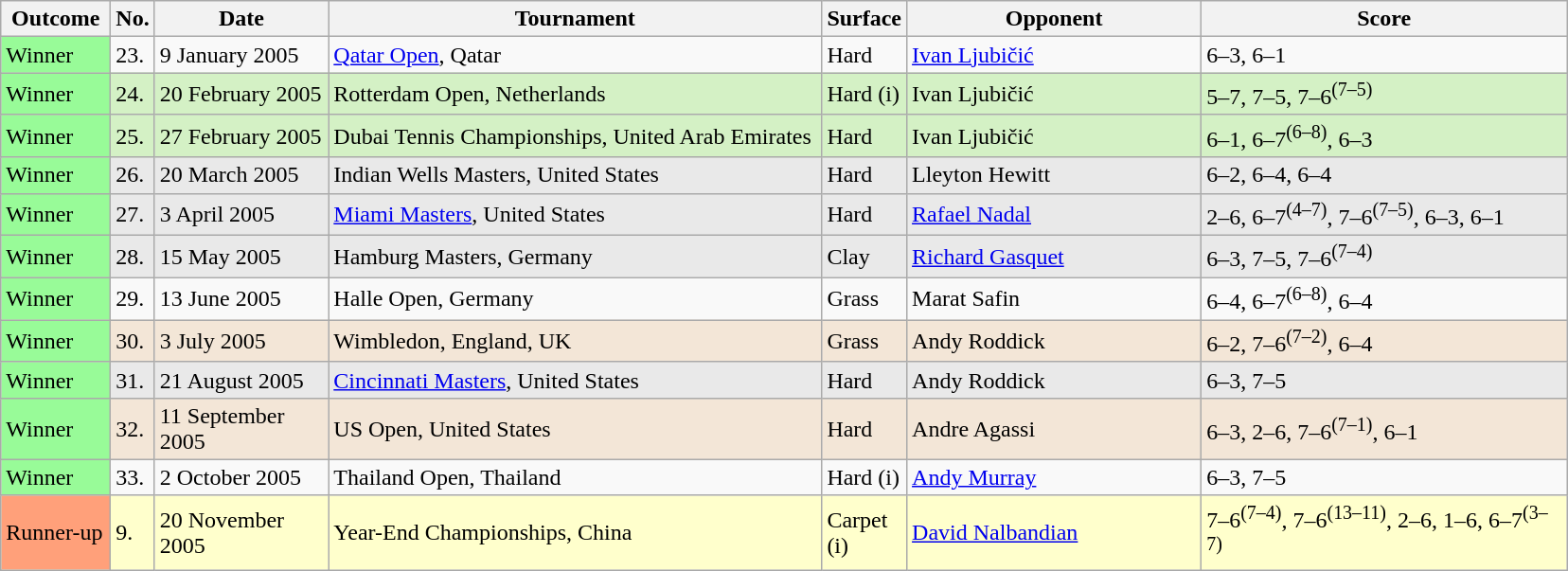<table class="sortable wikitable">
<tr>
<th style="width:70px">Outcome</th>
<th style="width:20px">No.</th>
<th style="width:115px">Date</th>
<th style="width:340px">Tournament</th>
<th style="width:50px">Surface</th>
<th style="width:200px">Opponent</th>
<th style="width:250px" class="unsortable">Score</th>
</tr>
<tr>
<td style="background:#98fb98;">Winner</td>
<td>23.</td>
<td>9 January 2005</td>
<td><a href='#'>Qatar Open</a>, Qatar</td>
<td>Hard</td>
<td> <a href='#'>Ivan Ljubičić</a></td>
<td>6–3, 6–1</td>
</tr>
<tr style="background:#d4f1c5;">
<td style="background:#98fb98;">Winner</td>
<td>24.</td>
<td>20 February 2005</td>
<td>Rotterdam Open, Netherlands</td>
<td>Hard (i)</td>
<td> Ivan Ljubičić</td>
<td>5–7, 7–5, 7–6<sup>(7–5)</sup></td>
</tr>
<tr style="background:#d4f1c5;">
<td style="background:#98fb98;">Winner</td>
<td>25.</td>
<td>27 February 2005</td>
<td>Dubai Tennis Championships, United Arab Emirates </td>
<td>Hard</td>
<td> Ivan Ljubičić</td>
<td>6–1, 6–7<sup>(6–8)</sup>, 6–3</td>
</tr>
<tr style="background:#e9e9e9;">
<td style="background:#98fb98;">Winner</td>
<td>26.</td>
<td>20 March 2005</td>
<td>Indian Wells Masters, United States </td>
<td>Hard</td>
<td> Lleyton Hewitt</td>
<td>6–2, 6–4, 6–4</td>
</tr>
<tr style="background:#e9e9e9;">
<td style="background:#98fb98;">Winner</td>
<td>27.</td>
<td>3 April 2005</td>
<td><a href='#'>Miami Masters</a>, United States</td>
<td>Hard</td>
<td> <a href='#'>Rafael Nadal</a></td>
<td>2–6, 6–7<sup>(4–7)</sup>, 7–6<sup>(7–5)</sup>, 6–3, 6–1</td>
</tr>
<tr style="background:#e9e9e9;">
<td style="background:#98fb98;">Winner</td>
<td>28.</td>
<td>15 May 2005</td>
<td>Hamburg Masters, Germany </td>
<td>Clay</td>
<td> <a href='#'>Richard Gasquet</a></td>
<td>6–3, 7–5, 7–6<sup>(7–4)</sup></td>
</tr>
<tr>
<td style="background:#98fb98;">Winner</td>
<td>29.</td>
<td>13 June 2005</td>
<td>Halle Open, Germany </td>
<td>Grass</td>
<td> Marat Safin</td>
<td>6–4, 6–7<sup>(6–8)</sup>, 6–4</td>
</tr>
<tr style="background:#f3e6d7;">
<td style="background:#98fb98;">Winner</td>
<td>30.</td>
<td>3 July 2005</td>
<td>Wimbledon, England, UK </td>
<td>Grass</td>
<td> Andy Roddick</td>
<td>6–2, 7–6<sup>(7–2)</sup>, 6–4</td>
</tr>
<tr style="background:#e9e9e9;">
<td style="background:#98fb98;">Winner</td>
<td>31.</td>
<td>21 August 2005</td>
<td><a href='#'>Cincinnati Masters</a>, United States</td>
<td>Hard</td>
<td> Andy Roddick</td>
<td>6–3, 7–5</td>
</tr>
<tr style="background:#f3e6d7;">
<td style="background:#98fb98;">Winner</td>
<td>32.</td>
<td>11 September 2005</td>
<td>US Open,  United States </td>
<td>Hard</td>
<td> Andre Agassi</td>
<td>6–3, 2–6, 7–6<sup>(7–1)</sup>, 6–1</td>
</tr>
<tr>
<td style="background:#98fb98;">Winner</td>
<td>33.</td>
<td>2 October 2005</td>
<td>Thailand Open, Thailand </td>
<td>Hard (i)</td>
<td> <a href='#'>Andy Murray</a></td>
<td>6–3, 7–5</td>
</tr>
<tr style="background:#ffc;">
<td style="background:#ffa07a;">Runner-up</td>
<td>9.</td>
<td>20 November 2005</td>
<td>Year-End Championships, China</td>
<td>Carpet (i)</td>
<td> <a href='#'>David Nalbandian</a></td>
<td>7–6<sup>(7–4)</sup>, 7–6<sup>(13–11)</sup>, 2–6, 1–6, 6–7<sup>(3–7)</sup></td>
</tr>
</table>
